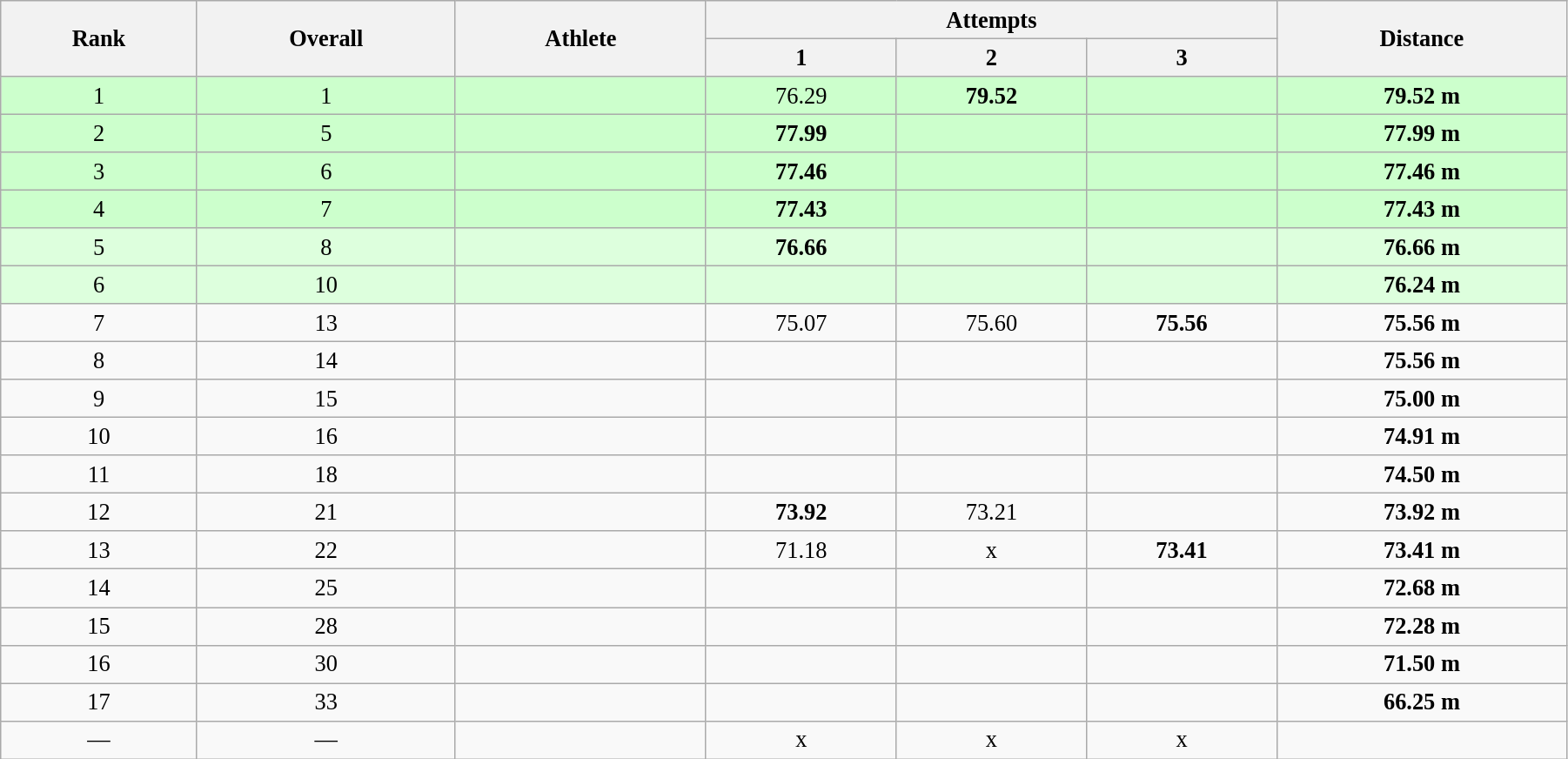<table class="wikitable" style=" text-align:center; font-size:110%;" width="95%">
<tr>
<th rowspan="2">Rank</th>
<th rowspan="2">Overall</th>
<th rowspan="2">Athlete</th>
<th colspan="3">Attempts</th>
<th rowspan="2">Distance</th>
</tr>
<tr>
<th>1</th>
<th>2</th>
<th>3</th>
</tr>
<tr style="background:#ccffcc;">
<td>1</td>
<td>1</td>
<td align=left></td>
<td>76.29</td>
<td><strong>79.52</strong></td>
<td></td>
<td><strong>79.52 m</strong></td>
</tr>
<tr style="background:#ccffcc;">
<td>2</td>
<td>5</td>
<td align=left></td>
<td><strong>77.99</strong></td>
<td></td>
<td></td>
<td><strong>77.99 m</strong></td>
</tr>
<tr style="background:#ccffcc;">
<td>3</td>
<td>6</td>
<td align=left></td>
<td><strong>77.46</strong></td>
<td></td>
<td></td>
<td><strong>77.46 m</strong></td>
</tr>
<tr style="background:#ccffcc;">
<td>4</td>
<td>7</td>
<td align=left></td>
<td><strong>77.43</strong></td>
<td></td>
<td></td>
<td><strong>77.43 m</strong></td>
</tr>
<tr style="background:#ddffdd;">
<td>5</td>
<td>8</td>
<td align=left></td>
<td><strong>76.66</strong></td>
<td></td>
<td></td>
<td><strong>76.66 m</strong></td>
</tr>
<tr style="background:#ddffdd;">
<td>6</td>
<td>10</td>
<td align=left></td>
<td></td>
<td></td>
<td></td>
<td><strong>76.24 m</strong></td>
</tr>
<tr>
<td>7</td>
<td>13</td>
<td align=left></td>
<td>75.07</td>
<td>75.60</td>
<td><strong>75.56</strong></td>
<td><strong>75.56 m</strong></td>
</tr>
<tr>
<td>8</td>
<td>14</td>
<td align=left></td>
<td></td>
<td></td>
<td></td>
<td><strong>75.56 m</strong></td>
</tr>
<tr>
<td>9</td>
<td>15</td>
<td align=left></td>
<td></td>
<td></td>
<td></td>
<td><strong>75.00 m</strong></td>
</tr>
<tr>
<td>10</td>
<td>16</td>
<td align=left></td>
<td></td>
<td></td>
<td></td>
<td><strong>74.91 m</strong></td>
</tr>
<tr>
<td>11</td>
<td>18</td>
<td align=left></td>
<td></td>
<td></td>
<td></td>
<td><strong>74.50 m</strong></td>
</tr>
<tr>
<td>12</td>
<td>21</td>
<td align=left></td>
<td><strong>73.92</strong></td>
<td>73.21</td>
<td></td>
<td><strong>73.92 m</strong></td>
</tr>
<tr>
<td>13</td>
<td>22</td>
<td align=left></td>
<td>71.18</td>
<td>x</td>
<td><strong>73.41</strong></td>
<td><strong>73.41 m</strong></td>
</tr>
<tr>
<td>14</td>
<td>25</td>
<td align=left></td>
<td></td>
<td></td>
<td></td>
<td><strong>72.68 m</strong></td>
</tr>
<tr>
<td>15</td>
<td>28</td>
<td align=left></td>
<td></td>
<td></td>
<td></td>
<td><strong>72.28 m</strong></td>
</tr>
<tr>
<td>16</td>
<td>30</td>
<td align=left></td>
<td></td>
<td></td>
<td></td>
<td><strong>71.50 m</strong></td>
</tr>
<tr>
<td>17</td>
<td>33</td>
<td align=left></td>
<td></td>
<td></td>
<td></td>
<td><strong>66.25 m</strong></td>
</tr>
<tr>
<td>—</td>
<td>—</td>
<td align=left></td>
<td>x</td>
<td>x</td>
<td>x</td>
<td><strong></strong></td>
</tr>
</table>
